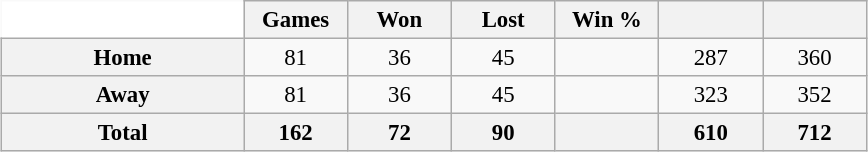<table class="wikitable" style="font-size:95%; text-align:center; width:38em; border:0;margin: 0.5em auto;">
<tr>
<td width="28%" style="background:#fff;border:0;"></td>
<th width="12%">Games</th>
<th width="12%">Won</th>
<th width="12%">Lost</th>
<th width="12%">Win %</th>
<th width="12%"></th>
<th width="12%"></th>
</tr>
<tr>
<th>Home</th>
<td>81</td>
<td>36</td>
<td>45</td>
<td></td>
<td>287</td>
<td>360</td>
</tr>
<tr>
<th>Away</th>
<td>81</td>
<td>36</td>
<td>45</td>
<td></td>
<td>323</td>
<td>352</td>
</tr>
<tr>
<th>Total</th>
<th>162</th>
<th>72</th>
<th>90</th>
<th></th>
<th>610</th>
<th>712</th>
</tr>
</table>
